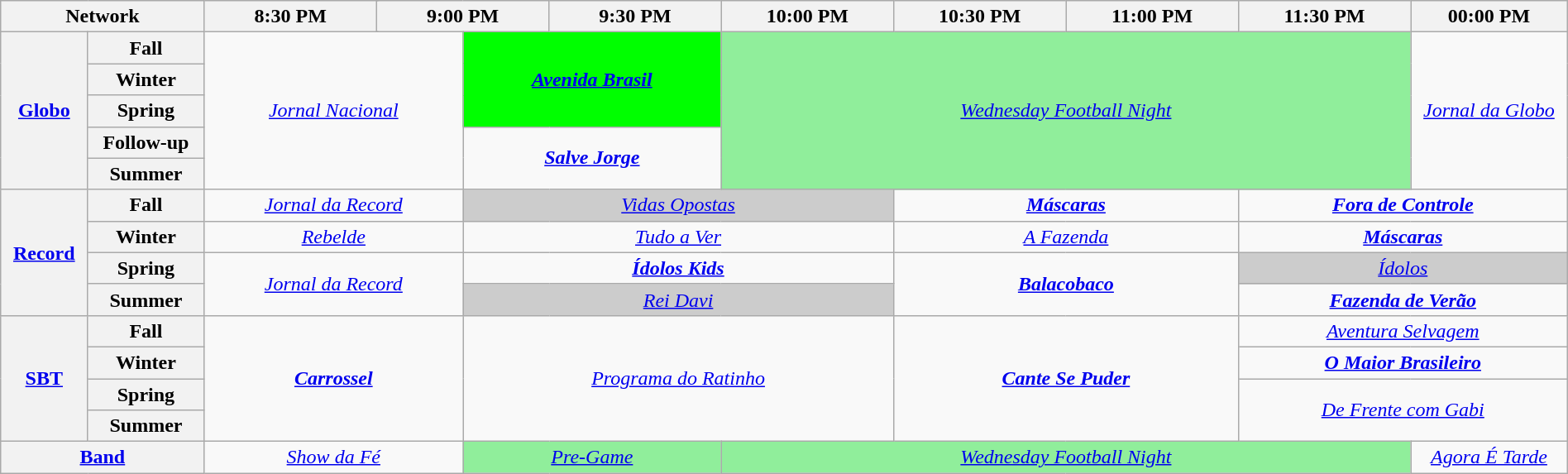<table class="wikitable" style="width:100%;margin-right:0;text-align:center">
<tr>
<th colspan=2 style="width:13%;">Network</th>
<th colspan=2 style="width:11%;">8:30 PM</th>
<th colspan=2 style="width:11%;">9:00 PM</th>
<th colspan=2 style="width:11%;">9:30 PM</th>
<th colspan=2 style="width:11%;">10:00 PM</th>
<th colspan=2 style="width:11%;">10:30 PM</th>
<th colspan=2 style="width:11%;">11:00 PM</th>
<th colspan=2 style="width:11%;">11:30 PM</th>
<th colspan=2 style="width:11%;">00:00 PM</th>
</tr>
<tr>
<th rowspan=5><a href='#'>Globo</a></th>
<th>Fall</th>
<td rowspan=5 colspan=3><em><a href='#'>Jornal Nacional</a></em></td>
<td rowspan=3 colspan=3 bgcolor="00FF00"><strong><em><a href='#'>Avenida Brasil</a></em></strong></td>
<td rowspan=5 colspan=8 bgcolor="90EE9B"><em><a href='#'>Wednesday Football Night</a></em></td>
<td rowspan=5 colspan=2><em><a href='#'>Jornal da Globo</a></em></td>
</tr>
<tr>
<th>Winter</th>
</tr>
<tr>
<th>Spring</th>
</tr>
<tr>
<th>Follow-up</th>
<td rowspan=2 colspan=3><strong><em><a href='#'>Salve Jorge</a></em></strong></td>
</tr>
<tr>
<th>Summer</th>
</tr>
<tr>
<th rowspan=4><a href='#'>Record</a></th>
<th>Fall</th>
<td colspan=3><em><a href='#'>Jornal da Record</a></em></td>
<td colspan=5 bgcolor="CCCCCC"><em><a href='#'>Vidas Opostas</a></em></td>
<td colspan=4><strong><em><a href='#'>Máscaras</a></em></strong></td>
<td colspan=4><strong><em><a href='#'>Fora de Controle</a></em></strong></td>
</tr>
<tr>
<th>Winter</th>
<td colspan=3><em><a href='#'>Rebelde</a></em></td>
<td colspan=5><em><a href='#'>Tudo a Ver</a></em></td>
<td colspan=4><em><a href='#'>A Fazenda</a></em></td>
<td colspan=4><strong><em><a href='#'>Máscaras</a></em></strong></td>
</tr>
<tr>
<th>Spring</th>
<td rowspan=2 colspan=3><em><a href='#'>Jornal da Record</a></em></td>
<td colspan=5><strong><em><a href='#'>Ídolos Kids</a></em></strong></td>
<td rowspan=2 colspan=4><strong><em><a href='#'>Balacobaco</a></em></strong></td>
<td colspan=4 bgcolor="CCCCCC"><em><a href='#'>Ídolos</a></em></td>
</tr>
<tr>
<th>Summer</th>
<td colspan=5 bgcolor="CCCCCC"><em><a href='#'>Rei Davi</a></em></td>
<td colspan=4><strong><em><a href='#'>Fazenda de Verão</a></em></strong></td>
</tr>
<tr>
<th rowspan=4><a href='#'>SBT</a></th>
<th>Fall</th>
<td rowspan=4 colspan=3><strong><em><a href='#'>Carrossel</a></em></strong></td>
<td rowspan=4 colspan=5><em><a href='#'>Programa do Ratinho</a></em></td>
<td rowspan=4 colspan=4><strong><em><a href='#'>Cante Se Puder</a></em></strong></td>
<td colspan=4><em><a href='#'>Aventura Selvagem</a></em></td>
</tr>
<tr>
<th>Winter</th>
<td colspan=4><strong><em><a href='#'>O Maior Brasileiro</a></em></strong></td>
</tr>
<tr>
<th>Spring</th>
<td rowspan=2 colspan=4><em><a href='#'>De Frente com Gabi</a></em></td>
</tr>
<tr>
<th>Summer</th>
</tr>
<tr>
<th colspan=2><a href='#'>Band</a></th>
<td colspan=3><em><a href='#'>Show da Fé</a></em></td>
<td colspan=3 bgcolor="90EE9B"><em><a href='#'>Pre-Game</a></em></td>
<td colspan=8 bgcolor="90EE9B"><em><a href='#'>Wednesday Football Night</a></em></td>
<td colspan=2><em><a href='#'>Agora É Tarde</a></em></td>
</tr>
</table>
